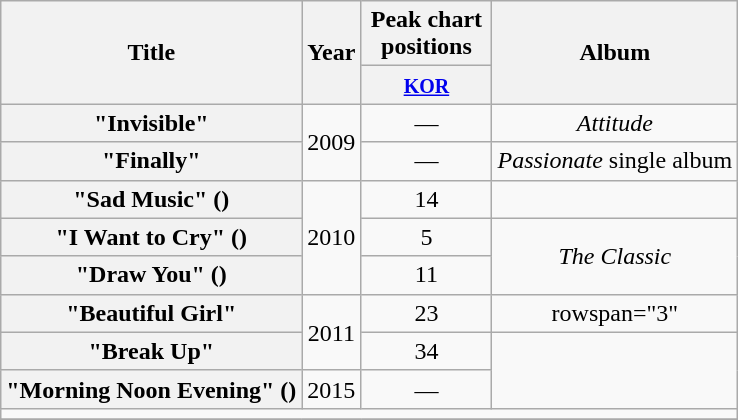<table class="wikitable plainrowheaders" style="text-align:center;">
<tr>
<th rowspan="2" scope="col">Title</th>
<th rowspan="2" scope="col">Year</th>
<th colspan="1" scope="col" style="width:5em;">Peak chart positions</th>
<th rowspan="2" scope="col">Album</th>
</tr>
<tr>
<th><small><a href='#'>KOR</a></small><br></th>
</tr>
<tr>
<th scope="row">"Invisible"<br></th>
<td rowspan="2">2009</td>
<td>—</td>
<td><em>Attitude</em></td>
</tr>
<tr>
<th scope="row">"Finally"<br></th>
<td>—</td>
<td><em>Passionate</em> single album</td>
</tr>
<tr>
<th scope="row">"Sad Music" ()<br></th>
<td rowspan="3">2010</td>
<td>14</td>
<td></td>
</tr>
<tr>
<th scope="row">"I Want to Cry" ()<br></th>
<td>5</td>
<td rowspan="2"><em>The Classic</em></td>
</tr>
<tr>
<th scope="row">"Draw You" ()<br></th>
<td>11</td>
</tr>
<tr>
<th scope="row">"Beautiful Girl"<br></th>
<td rowspan="2">2011</td>
<td>23</td>
<td>rowspan="3" </td>
</tr>
<tr>
<th scope="row">"Break Up" <br></th>
<td>34</td>
</tr>
<tr>
<th scope="row">"Morning Noon Evening" ()<br></th>
<td>2015</td>
<td>—</td>
</tr>
<tr>
<td colspan="4"></td>
</tr>
<tr>
</tr>
</table>
